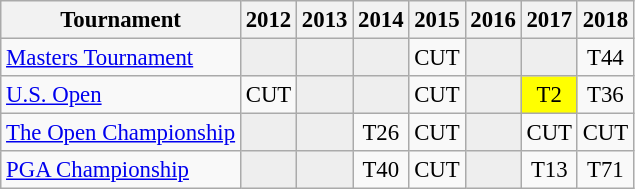<table class="wikitable" style="font-size:95%;text-align:center;">
<tr>
<th>Tournament</th>
<th>2012</th>
<th>2013</th>
<th>2014</th>
<th>2015</th>
<th>2016</th>
<th>2017</th>
<th>2018</th>
</tr>
<tr>
<td align=left><a href='#'>Masters Tournament</a></td>
<td style="background:#eeeeee;"></td>
<td style="background:#eeeeee;"></td>
<td style="background:#eeeeee;"></td>
<td>CUT</td>
<td style="background:#eeeeee;"></td>
<td style="background:#eeeeee;"></td>
<td>T44</td>
</tr>
<tr>
<td align=left><a href='#'>U.S. Open</a></td>
<td>CUT</td>
<td style="background:#eeeeee;"></td>
<td style="background:#eeeeee;"></td>
<td>CUT</td>
<td style="background:#eeeeee;"></td>
<td style="background:yellow;">T2</td>
<td>T36</td>
</tr>
<tr>
<td align=left><a href='#'>The Open Championship</a></td>
<td style="background:#eeeeee;"></td>
<td style="background:#eeeeee;"></td>
<td>T26</td>
<td>CUT</td>
<td style="background:#eeeeee;"></td>
<td>CUT</td>
<td>CUT</td>
</tr>
<tr>
<td align=left><a href='#'>PGA Championship</a></td>
<td style="background:#eeeeee;"></td>
<td style="background:#eeeeee;"></td>
<td>T40</td>
<td>CUT</td>
<td style="background:#eeeeee;"></td>
<td>T13</td>
<td>T71</td>
</tr>
</table>
